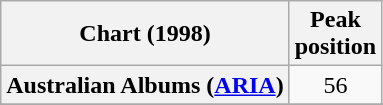<table class="wikitable sortable plainrowheaders">
<tr>
<th align="left">Chart (1998)</th>
<th align="left">Peak<br>position</th>
</tr>
<tr>
<th scope="row">Australian Albums (<a href='#'>ARIA</a>)</th>
<td align="center">56</td>
</tr>
<tr>
</tr>
<tr>
</tr>
<tr>
</tr>
<tr>
</tr>
<tr>
</tr>
</table>
